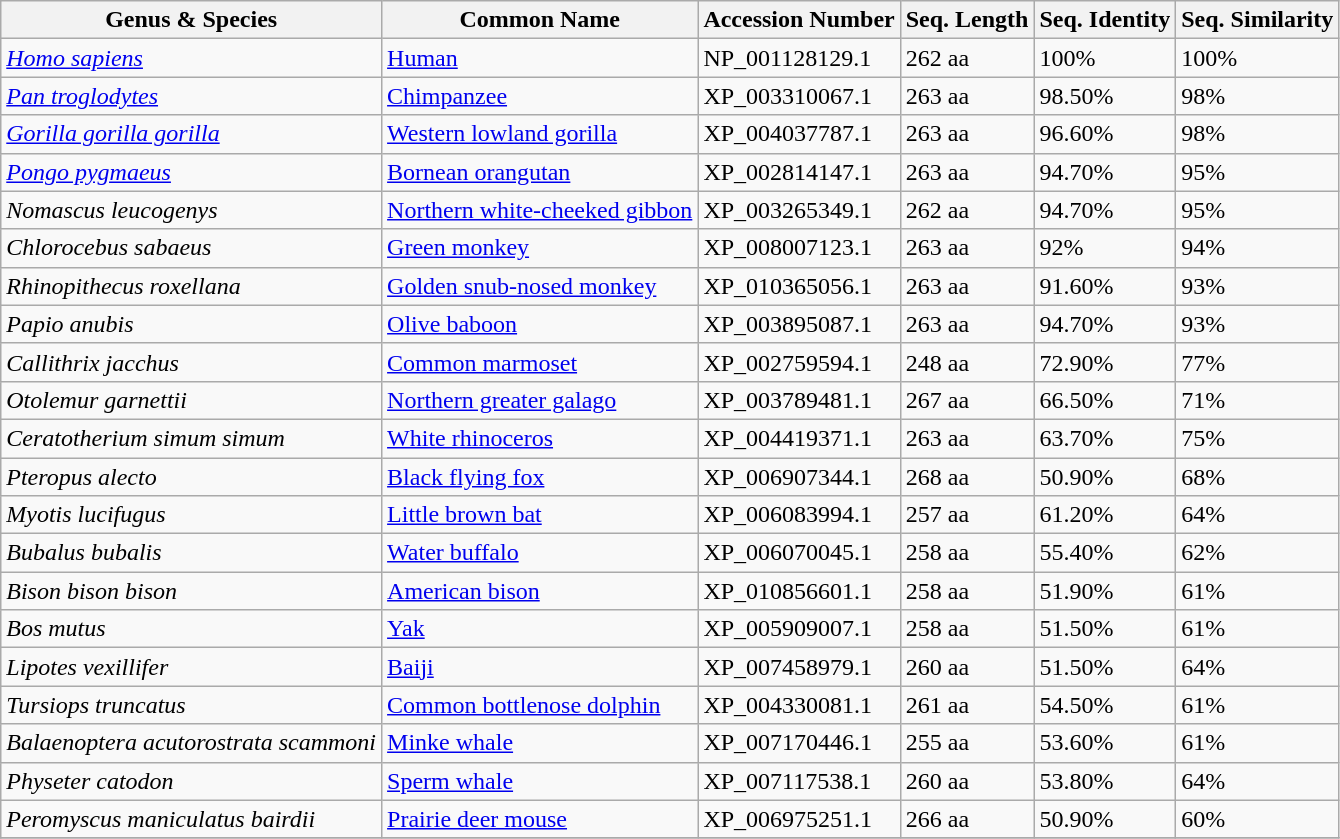<table class="wikitable">
<tr>
<th>Genus & Species</th>
<th>Common Name</th>
<th>Accession Number</th>
<th>Seq. Length</th>
<th>Seq. Identity</th>
<th>Seq. Similarity</th>
</tr>
<tr>
<td><em><a href='#'>Homo sapiens</a></em></td>
<td><a href='#'>Human</a></td>
<td>NP_001128129.1</td>
<td>262 aa</td>
<td>100%</td>
<td>100%</td>
</tr>
<tr>
<td><em><a href='#'>Pan troglodytes</a></em></td>
<td><a href='#'>Chimpanzee</a></td>
<td>XP_003310067.1</td>
<td>263 aa</td>
<td>98.50%</td>
<td>98%</td>
</tr>
<tr>
<td><em><a href='#'>Gorilla gorilla gorilla</a></em></td>
<td><a href='#'>Western lowland gorilla</a></td>
<td>XP_004037787.1</td>
<td>263 aa</td>
<td>96.60%</td>
<td>98%</td>
</tr>
<tr>
<td><em><a href='#'>Pongo pygmaeus</a></em></td>
<td><a href='#'>Bornean orangutan</a></td>
<td>XP_002814147.1</td>
<td>263 aa</td>
<td>94.70%</td>
<td>95%</td>
</tr>
<tr>
<td><em>Nomascus leucogenys</em></td>
<td><a href='#'>Northern white-cheeked gibbon</a></td>
<td>XP_003265349.1</td>
<td>262 aa</td>
<td>94.70%</td>
<td>95%</td>
</tr>
<tr>
<td><em>Chlorocebus sabaeus</em></td>
<td><a href='#'>Green monkey</a></td>
<td>XP_008007123.1</td>
<td>263 aa</td>
<td>92%</td>
<td>94%</td>
</tr>
<tr>
<td><em>Rhinopithecus roxellana</em></td>
<td><a href='#'>Golden snub-nosed monkey</a></td>
<td>XP_010365056.1</td>
<td>263 aa</td>
<td>91.60%</td>
<td>93%</td>
</tr>
<tr>
<td><em>Papio anubis</em></td>
<td><a href='#'>Olive baboon</a></td>
<td>XP_003895087.1</td>
<td>263 aa</td>
<td>94.70%</td>
<td>93%</td>
</tr>
<tr>
<td><em>Callithrix jacchus</em></td>
<td><a href='#'>Common marmoset</a></td>
<td>XP_002759594.1</td>
<td>248 aa</td>
<td>72.90%</td>
<td>77%</td>
</tr>
<tr>
<td><em>Otolemur garnettii</em></td>
<td><a href='#'>Northern greater galago</a></td>
<td>XP_003789481.1</td>
<td>267 aa</td>
<td>66.50%</td>
<td>71%</td>
</tr>
<tr>
<td><em>Ceratotherium simum simum</em></td>
<td><a href='#'>White rhinoceros</a></td>
<td>XP_004419371.1</td>
<td>263 aa</td>
<td>63.70%</td>
<td>75%</td>
</tr>
<tr>
<td><em>Pteropus alecto</em></td>
<td><a href='#'>Black flying fox</a></td>
<td>XP_006907344.1</td>
<td>268 aa</td>
<td>50.90%</td>
<td>68%</td>
</tr>
<tr>
<td><em>Myotis lucifugus</em></td>
<td><a href='#'>Little brown bat</a></td>
<td>XP_006083994.1</td>
<td>257 aa</td>
<td>61.20%</td>
<td>64%</td>
</tr>
<tr>
<td><em>Bubalus bubalis</em></td>
<td><a href='#'>Water buffalo</a></td>
<td>XP_006070045.1</td>
<td>258 aa</td>
<td>55.40%</td>
<td>62%</td>
</tr>
<tr>
<td><em>Bison bison bison</em></td>
<td><a href='#'>American bison</a></td>
<td>XP_010856601.1</td>
<td>258 aa</td>
<td>51.90%</td>
<td>61%</td>
</tr>
<tr>
<td><em>Bos mutus</em></td>
<td><a href='#'>Yak</a></td>
<td>XP_005909007.1</td>
<td>258 aa</td>
<td>51.50%</td>
<td>61%</td>
</tr>
<tr>
<td><em>Lipotes vexillifer</em></td>
<td><a href='#'>Baiji</a></td>
<td>XP_007458979.1</td>
<td>260 aa</td>
<td>51.50%</td>
<td>64%</td>
</tr>
<tr>
<td><em>Tursiops truncatus</em></td>
<td><a href='#'>Common bottlenose dolphin</a></td>
<td>XP_004330081.1</td>
<td>261 aa</td>
<td>54.50%</td>
<td>61%</td>
</tr>
<tr>
<td><em>Balaenoptera acutorostrata scammoni</em></td>
<td><a href='#'>Minke whale</a></td>
<td>XP_007170446.1</td>
<td>255 aa</td>
<td>53.60%</td>
<td>61%</td>
</tr>
<tr>
<td><em>Physeter catodon</em></td>
<td><a href='#'>Sperm whale</a></td>
<td>XP_007117538.1</td>
<td>260 aa</td>
<td>53.80%</td>
<td>64%</td>
</tr>
<tr>
<td><em>Peromyscus maniculatus bairdii</em></td>
<td><a href='#'>Prairie deer mouse</a></td>
<td>XP_006975251.1</td>
<td>266 aa</td>
<td>50.90%</td>
<td>60%</td>
</tr>
<tr>
</tr>
</table>
